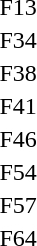<table>
<tr>
<td>F13</td>
<td></td>
<td></td>
<td></td>
</tr>
<tr>
<td>F34</td>
<td></td>
<td></td>
<td></td>
</tr>
<tr>
<td>F38</td>
<td></td>
<td></td>
<td></td>
</tr>
<tr>
<td>F41</td>
<td></td>
<td></td>
<td></td>
</tr>
<tr>
<td>F46</td>
<td></td>
<td></td>
<td></td>
</tr>
<tr>
<td>F54</td>
<td></td>
<td></td>
<td></td>
</tr>
<tr>
<td>F57</td>
<td></td>
<td></td>
<td></td>
</tr>
<tr>
<td>F64</td>
<td></td>
<td></td>
<td></td>
</tr>
</table>
